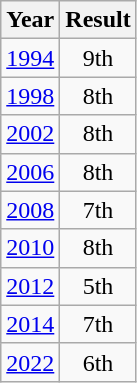<table class="wikitable" style="text-align:center">
<tr>
<th>Year</th>
<th>Result</th>
</tr>
<tr>
<td><a href='#'>1994</a></td>
<td>9th</td>
</tr>
<tr>
<td><a href='#'>1998</a></td>
<td>8th</td>
</tr>
<tr>
<td><a href='#'>2002</a></td>
<td>8th</td>
</tr>
<tr>
<td><a href='#'>2006</a></td>
<td>8th</td>
</tr>
<tr>
<td><a href='#'>2008</a></td>
<td>7th</td>
</tr>
<tr>
<td><a href='#'>2010</a></td>
<td>8th</td>
</tr>
<tr>
<td><a href='#'>2012</a></td>
<td>5th</td>
</tr>
<tr>
<td><a href='#'>2014</a></td>
<td>7th</td>
</tr>
<tr>
<td><a href='#'>2022</a></td>
<td>6th</td>
</tr>
</table>
